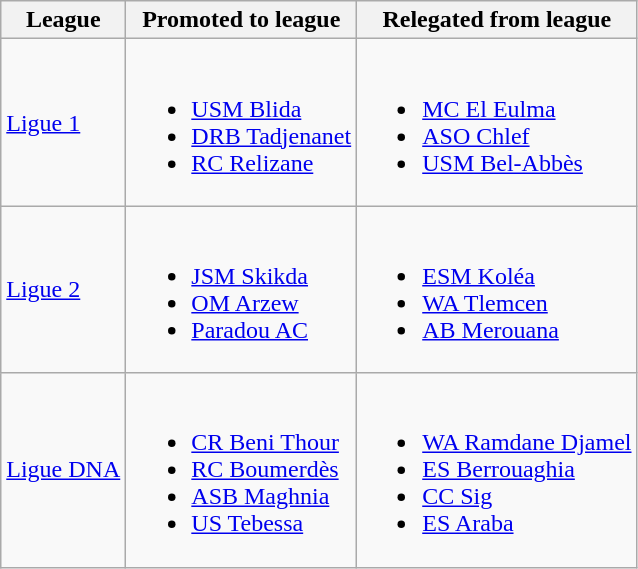<table class="wikitable">
<tr>
<th>League</th>
<th>Promoted to league</th>
<th>Relegated from league</th>
</tr>
<tr>
<td><a href='#'>Ligue 1</a></td>
<td><br><ul><li><a href='#'>USM Blida</a></li><li><a href='#'>DRB Tadjenanet</a></li><li><a href='#'>RC Relizane</a></li></ul></td>
<td><br><ul><li><a href='#'>MC El Eulma</a></li><li><a href='#'>ASO Chlef</a></li><li><a href='#'>USM Bel-Abbès</a></li></ul></td>
</tr>
<tr>
<td><a href='#'>Ligue 2</a></td>
<td><br><ul><li><a href='#'>JSM Skikda</a></li><li><a href='#'>OM Arzew</a></li><li><a href='#'>Paradou AC</a></li></ul></td>
<td><br><ul><li><a href='#'>ESM Koléa</a></li><li><a href='#'>WA Tlemcen</a></li><li><a href='#'>AB Merouana</a></li></ul></td>
</tr>
<tr>
<td><a href='#'>Ligue DNA</a></td>
<td><br><ul><li><a href='#'>CR Beni Thour</a></li><li><a href='#'>RC Boumerdès</a></li><li><a href='#'>ASB Maghnia</a></li><li><a href='#'>US Tebessa</a></li></ul></td>
<td><br><ul><li><a href='#'>WA Ramdane Djamel</a></li><li><a href='#'>ES Berrouaghia</a></li><li><a href='#'>CC Sig</a></li><li><a href='#'>ES Araba</a></li></ul></td>
</tr>
</table>
